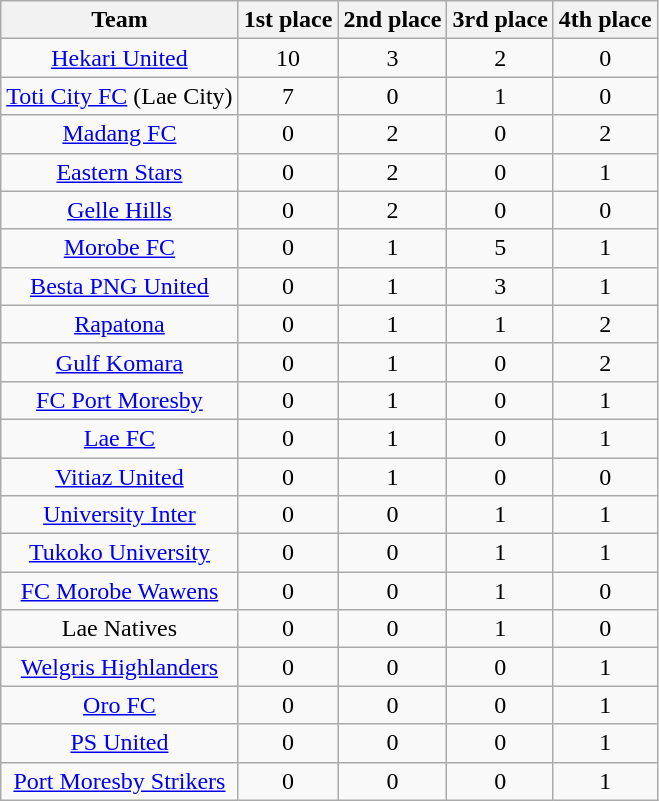<table class="wikitable" style="text-align:center">
<tr>
<th>Team</th>
<th>1st place</th>
<th>2nd place</th>
<th>3rd place</th>
<th>4th place</th>
</tr>
<tr>
<td><a href='#'>Hekari United</a></td>
<td>10</td>
<td>3</td>
<td>2</td>
<td>0</td>
</tr>
<tr>
<td><a href='#'>Toti City FC</a> (Lae City)</td>
<td>7</td>
<td>0</td>
<td>1</td>
<td>0</td>
</tr>
<tr>
<td><a href='#'>Madang FC</a></td>
<td>0</td>
<td>2</td>
<td>0</td>
<td>2</td>
</tr>
<tr>
<td><a href='#'>Eastern Stars</a></td>
<td>0</td>
<td>2</td>
<td>0</td>
<td>1</td>
</tr>
<tr>
<td><a href='#'>Gelle Hills</a></td>
<td>0</td>
<td>2</td>
<td>0</td>
<td>0</td>
</tr>
<tr>
<td><a href='#'>Morobe FC</a></td>
<td>0</td>
<td>1</td>
<td>5</td>
<td>1</td>
</tr>
<tr>
<td><a href='#'>Besta PNG United</a></td>
<td>0</td>
<td>1</td>
<td>3</td>
<td>1</td>
</tr>
<tr>
<td><a href='#'>Rapatona</a></td>
<td>0</td>
<td>1</td>
<td>1</td>
<td>2</td>
</tr>
<tr>
<td><a href='#'>Gulf Komara</a></td>
<td>0</td>
<td>1</td>
<td>0</td>
<td>2</td>
</tr>
<tr>
<td><a href='#'>FC Port Moresby</a></td>
<td>0</td>
<td>1</td>
<td>0</td>
<td>1</td>
</tr>
<tr>
<td><a href='#'>Lae FC</a></td>
<td>0</td>
<td>1</td>
<td>0</td>
<td>1</td>
</tr>
<tr>
<td><a href='#'>Vitiaz United</a></td>
<td>0</td>
<td>1</td>
<td>0</td>
<td>0</td>
</tr>
<tr>
<td><a href='#'>University Inter</a></td>
<td>0</td>
<td>0</td>
<td>1</td>
<td>1</td>
</tr>
<tr>
<td><a href='#'>Tukoko University</a></td>
<td>0</td>
<td>0</td>
<td>1</td>
<td>1</td>
</tr>
<tr>
<td><a href='#'>FC Morobe Wawens</a></td>
<td>0</td>
<td>0</td>
<td>1</td>
<td>0</td>
</tr>
<tr>
<td>Lae Natives</td>
<td>0</td>
<td>0</td>
<td>1</td>
<td>0</td>
</tr>
<tr>
<td><a href='#'>Welgris Highlanders</a></td>
<td>0</td>
<td>0</td>
<td>0</td>
<td>1</td>
</tr>
<tr>
<td><a href='#'>Oro FC</a></td>
<td>0</td>
<td>0</td>
<td>0</td>
<td>1</td>
</tr>
<tr>
<td><a href='#'>PS United</a></td>
<td>0</td>
<td>0</td>
<td>0</td>
<td>1</td>
</tr>
<tr>
<td><a href='#'>Port Moresby Strikers</a></td>
<td>0</td>
<td>0</td>
<td>0</td>
<td>1</td>
</tr>
</table>
